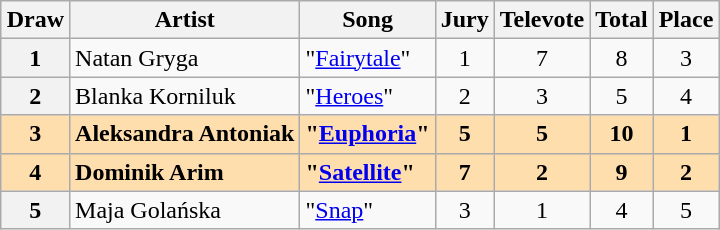<table class="sortable wikitable plainrowheaders" style="margin: 1em auto 1em auto;">
<tr>
<th scope="col">Draw</th>
<th scope="col">Artist</th>
<th scope="col">Song</th>
<th>Jury</th>
<th>Televote</th>
<th>Total</th>
<th>Place</th>
</tr>
<tr>
<th scope="row" style="text-align:center;">1</th>
<td>Natan Gryga</td>
<td>"<a href='#'>Fairytale</a>"</td>
<td align="center">1</td>
<td align="center">7</td>
<td align="center">8</td>
<td align="center">3</td>
</tr>
<tr>
<th scope="row" style="text-align:center;">2</th>
<td>Blanka Korniluk</td>
<td>"<a href='#'>Heroes</a>"</td>
<td align="center">2</td>
<td align="center">3</td>
<td align="center">5</td>
<td align="center">4</td>
</tr>
<tr style="font-weight:bold; background:navajowhite;">
<th scope="row" style="text-align:center; font-weight:bold; background:navajowhite;">3</th>
<td>Aleksandra Antoniak</td>
<td>"<a href='#'>Euphoria</a>"</td>
<td align="center">5</td>
<td align="center">5</td>
<td align="center">10</td>
<td align="center">1</td>
</tr>
<tr style="font-weight:bold; background:navajowhite;">
<th scope="row" style="text-align:center; font-weight:bold; background:navajowhite;">4</th>
<td>Dominik Arim</td>
<td>"<a href='#'>Satellite</a>"</td>
<td align="center">7</td>
<td align="center">2</td>
<td align="center">9</td>
<td align="center">2</td>
</tr>
<tr>
<th scope="row" style="text-align:center;">5</th>
<td>Maja Golańska</td>
<td>"<a href='#'>Snap</a>"</td>
<td align="center">3</td>
<td align="center">1</td>
<td align="center">4</td>
<td align="center">5</td>
</tr>
</table>
